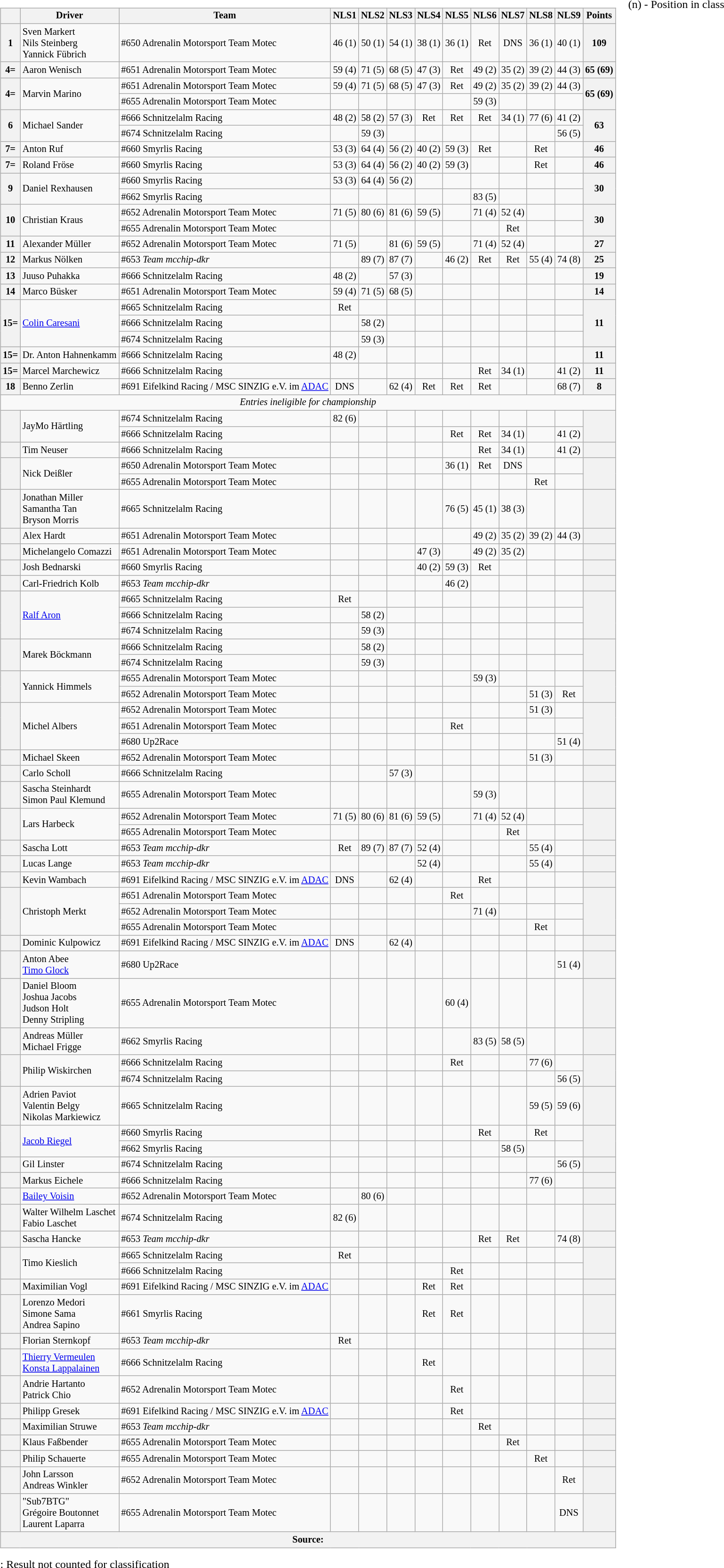<table>
<tr>
<td valign="top"><br><table class="wikitable" style="font-size:85%; text-align:center;">
<tr>
<th></th>
<th>Driver</th>
<th>Team</th>
<th>NLS1</th>
<th>NLS2</th>
<th>NLS3</th>
<th>NLS4</th>
<th>NLS5</th>
<th>NLS6</th>
<th>NLS7</th>
<th>NLS8</th>
<th>NLS9</th>
<th>Points</th>
</tr>
<tr>
<th>1</th>
<td align=left> Sven Markert<br> Nils Steinberg<br> Yannick Fübrich</td>
<td align=left> #650 Adrenalin Motorsport Team Motec</td>
<td> 46 (1)</td>
<td> 50 (1)</td>
<td> 54 (1)</td>
<td> 38 (1)</td>
<td> 36 (1)</td>
<td> Ret</td>
<td> DNS</td>
<td> 36 (1)</td>
<td> 40 (1)</td>
<th>109</th>
</tr>
<tr>
<th>4=</th>
<td align=left> Aaron Wenisch</td>
<td align=left> #651 Adrenalin Motorsport Team Motec</td>
<td> 59 (4)</td>
<td> 71 (5)</td>
<td> 68 (5)</td>
<td> 47 (3)</td>
<td> Ret</td>
<td> 49 (2)</td>
<td> 35 (2)</td>
<td> 39 (2)</td>
<td> 44 (3)</td>
<th>65 (69)</th>
</tr>
<tr>
<th rowspan=2>4=</th>
<td rowspan=2 align=left> Marvin Marino</td>
<td align=left> #651 Adrenalin Motorsport Team Motec</td>
<td> 59 (4)</td>
<td> 71 (5)</td>
<td> 68 (5)</td>
<td> 47 (3)</td>
<td> Ret</td>
<td> 49 (2)</td>
<td> 35 (2)</td>
<td> 39 (2)</td>
<td> 44 (3)</td>
<th rowspan=2>65 (69)</th>
</tr>
<tr>
<td align=left> #655 Adrenalin Motorsport Team Motec</td>
<td></td>
<td></td>
<td></td>
<td></td>
<td></td>
<td> 59 (3)</td>
<td></td>
<td></td>
<td></td>
</tr>
<tr>
<th rowspan=2>6</th>
<td rowspan=2 align=left> Michael Sander</td>
<td align=left> #666 Schnitzelalm Racing</td>
<td> 48 (2)</td>
<td> 58 (2)</td>
<td> 57 (3)</td>
<td> Ret</td>
<td> Ret</td>
<td> Ret</td>
<td> 34 (1)</td>
<td> 77 (6)</td>
<td> 41 (2)</td>
<th rowspan=2>63</th>
</tr>
<tr>
<td align=left> #674 Schnitzelalm Racing</td>
<td></td>
<td> 59 (3)</td>
<td></td>
<td></td>
<td></td>
<td></td>
<td></td>
<td></td>
<td> 56 (5)</td>
</tr>
<tr>
<th>7=</th>
<td align=left> Anton Ruf</td>
<td align=left> #660 Smyrlis Racing</td>
<td> 53 (3)</td>
<td> 64 (4)</td>
<td> 56 (2)</td>
<td> 40 (2)</td>
<td> 59 (3)</td>
<td> Ret</td>
<td></td>
<td> Ret</td>
<td></td>
<th>46</th>
</tr>
<tr>
<th>7=</th>
<td align=left> Roland Fröse</td>
<td align=left> #660 Smyrlis Racing</td>
<td> 53 (3)</td>
<td> 64 (4)</td>
<td> 56 (2)</td>
<td> 40 (2)</td>
<td> 59 (3)</td>
<td></td>
<td></td>
<td> Ret</td>
<td></td>
<th>46</th>
</tr>
<tr>
<th rowspan=2>9</th>
<td rowspan=2 align=left> Daniel Rexhausen</td>
<td align=left> #660 Smyrlis Racing</td>
<td> 53 (3)</td>
<td> 64 (4)</td>
<td> 56 (2)</td>
<td></td>
<td></td>
<td></td>
<td></td>
<td></td>
<td></td>
<th rowspan=2>30</th>
</tr>
<tr>
<td align=left> #662 Smyrlis Racing</td>
<td></td>
<td></td>
<td></td>
<td></td>
<td></td>
<td> 83 (5)</td>
<td></td>
<td></td>
<td></td>
</tr>
<tr>
<th rowspan=2>10</th>
<td rowspan=2 align=left> Christian Kraus</td>
<td align=left> #652 Adrenalin Motorsport Team Motec</td>
<td> 71 (5)</td>
<td> 80 (6)</td>
<td> 81 (6)</td>
<td> 59 (5)</td>
<td></td>
<td> 71 (4)</td>
<td> 52 (4)</td>
<td></td>
<td></td>
<th rowspan=2>30</th>
</tr>
<tr>
<td align=left> #655 Adrenalin Motorsport Team Motec</td>
<td></td>
<td></td>
<td></td>
<td></td>
<td></td>
<td></td>
<td> Ret</td>
<td></td>
<td></td>
</tr>
<tr>
<th>11</th>
<td align=left> Alexander Müller</td>
<td align=left> #652 Adrenalin Motorsport Team Motec</td>
<td> 71 (5)</td>
<td></td>
<td> 81 (6)</td>
<td> 59 (5)</td>
<td></td>
<td> 71 (4)</td>
<td> 52 (4)</td>
<td></td>
<td></td>
<th>27</th>
</tr>
<tr>
<th>12</th>
<td align=left> Markus Nölken</td>
<td align=left> #653 <em>Team mcchip-dkr</em></td>
<td></td>
<td> 89 (7)</td>
<td> 87 (7)</td>
<td></td>
<td> 46 (2)</td>
<td> Ret</td>
<td> Ret</td>
<td> 55 (4)</td>
<td> 74 (8)</td>
<th>25</th>
</tr>
<tr>
<th>13</th>
<td align=left> Juuso Puhakka</td>
<td align=left> #666 Schnitzelalm Racing</td>
<td> 48 (2)</td>
<td></td>
<td> 57 (3)</td>
<td></td>
<td></td>
<td></td>
<td></td>
<td></td>
<td></td>
<th>19</th>
</tr>
<tr>
<th>14</th>
<td align=left> Marco Büsker</td>
<td align=left> #651 Adrenalin Motorsport Team Motec</td>
<td> 59 (4)</td>
<td> 71 (5)</td>
<td> 68 (5)</td>
<td></td>
<td></td>
<td></td>
<td></td>
<td></td>
<td></td>
<th>14</th>
</tr>
<tr>
<th rowspan=3>15=</th>
<td rowspan=3 align=left> <a href='#'>Colin Caresani</a></td>
<td align=left> #665 Schnitzelalm Racing</td>
<td> Ret</td>
<td></td>
<td></td>
<td></td>
<td></td>
<td></td>
<td></td>
<td></td>
<td></td>
<th rowspan=3>11</th>
</tr>
<tr>
<td align=left> #666 Schnitzelalm Racing</td>
<td></td>
<td> 58 (2)</td>
<td></td>
<td></td>
<td></td>
<td></td>
<td></td>
<td></td>
<td></td>
</tr>
<tr>
<td align=left> #674 Schnitzelalm Racing</td>
<td></td>
<td> 59 (3)</td>
<td></td>
<td></td>
<td></td>
<td></td>
<td></td>
<td></td>
<td></td>
</tr>
<tr>
<th>15=</th>
<td align=left> Dr. Anton Hahnenkamm</td>
<td align=left> #666 Schnitzelalm Racing</td>
<td> 48 (2)</td>
<td></td>
<td></td>
<td></td>
<td></td>
<td></td>
<td></td>
<td></td>
<td></td>
<th>11</th>
</tr>
<tr>
<th>15=</th>
<td align=left> Marcel Marchewicz</td>
<td align=left> #666 Schnitzelalm Racing</td>
<td></td>
<td></td>
<td></td>
<td></td>
<td></td>
<td> Ret</td>
<td> 34 (1)</td>
<td></td>
<td> 41 (2)</td>
<th>11</th>
</tr>
<tr>
<th>18</th>
<td align=left> Benno Zerlin</td>
<td align=left> #691 Eifelkind Racing / MSC SINZIG e.V. im <a href='#'>ADAC</a></td>
<td> DNS</td>
<td></td>
<td> 62 (4)</td>
<td> Ret</td>
<td> Ret</td>
<td> Ret</td>
<td></td>
<td></td>
<td> 68 (7)</td>
<th>8</th>
</tr>
<tr>
<td colspan=13><em>Entries ineligible for championship</em></td>
</tr>
<tr>
<th rowspan=2></th>
<td rowspan=2 align=left> JayMo Härtling</td>
<td align=left> #674 Schnitzelalm Racing</td>
<td> 82 (6)</td>
<td></td>
<td></td>
<td></td>
<td></td>
<td></td>
<td></td>
<td></td>
<td></td>
<th rowspan=2></th>
</tr>
<tr>
<td align=left> #666 Schnitzelalm Racing</td>
<td></td>
<td></td>
<td></td>
<td></td>
<td> Ret</td>
<td> Ret</td>
<td> 34 (1)</td>
<td></td>
<td> 41 (2)</td>
</tr>
<tr>
<th></th>
<td align=left> Tim Neuser</td>
<td align=left> #666 Schnitzelalm Racing</td>
<td></td>
<td></td>
<td></td>
<td></td>
<td></td>
<td> Ret</td>
<td> 34 (1)</td>
<td></td>
<td> 41 (2)</td>
<th></th>
</tr>
<tr>
<th rowspan=2></th>
<td rowspan=2 align=left> Nick Deißler</td>
<td align=left> #650 Adrenalin Motorsport Team Motec</td>
<td></td>
<td></td>
<td></td>
<td></td>
<td> 36 (1)</td>
<td> Ret</td>
<td> DNS</td>
<td></td>
<td></td>
<th rowspan=2></th>
</tr>
<tr>
<td align=left> #655 Adrenalin Motorsport Team Motec</td>
<td></td>
<td></td>
<td></td>
<td></td>
<td></td>
<td></td>
<td></td>
<td> Ret</td>
<td></td>
</tr>
<tr>
<th></th>
<td align=left> Jonathan Miller<br> Samantha Tan<br> Bryson Morris</td>
<td align=left> #665 Schnitzelalm Racing</td>
<td></td>
<td></td>
<td></td>
<td></td>
<td> 76 (5)</td>
<td> 45 (1)</td>
<td> 38 (3)</td>
<td></td>
<td></td>
<th></th>
</tr>
<tr>
<th></th>
<td align=left> Alex Hardt</td>
<td align=left> #651 Adrenalin Motorsport Team Motec</td>
<td></td>
<td></td>
<td></td>
<td></td>
<td></td>
<td> 49 (2)</td>
<td> 35 (2)</td>
<td> 39 (2)</td>
<td> 44 (3)</td>
<th></th>
</tr>
<tr>
<th></th>
<td align=left> Michelangelo Comazzi</td>
<td align=left> #651 Adrenalin Motorsport Team Motec</td>
<td></td>
<td></td>
<td></td>
<td> 47 (3)</td>
<td></td>
<td> 49 (2)</td>
<td> 35 (2)</td>
<td></td>
<td></td>
<th></th>
</tr>
<tr>
<th></th>
<td align=left> Josh Bednarski</td>
<td align=left> #660 Smyrlis Racing</td>
<td></td>
<td></td>
<td></td>
<td> 40 (2)</td>
<td> 59 (3)</td>
<td> Ret</td>
<td></td>
<td></td>
<td></td>
<th></th>
</tr>
<tr>
<th></th>
<td align=left> Carl-Friedrich Kolb</td>
<td align=left> #653 <em>Team mcchip-dkr</em></td>
<td></td>
<td></td>
<td></td>
<td></td>
<td> 46 (2)</td>
<td></td>
<td></td>
<td></td>
<td></td>
<th></th>
</tr>
<tr>
<th rowspan=3></th>
<td rowspan=3 align=left> <a href='#'>Ralf Aron</a></td>
<td align=left> #665 Schnitzelalm Racing</td>
<td> Ret</td>
<td></td>
<td></td>
<td></td>
<td></td>
<td></td>
<td></td>
<td></td>
<td></td>
<th rowspan=3></th>
</tr>
<tr>
<td align=left> #666 Schnitzelalm Racing</td>
<td></td>
<td> 58 (2)</td>
<td></td>
<td></td>
<td></td>
<td></td>
<td></td>
<td></td>
<td></td>
</tr>
<tr>
<td align=left> #674 Schnitzelalm Racing</td>
<td></td>
<td> 59 (3)</td>
<td></td>
<td></td>
<td></td>
<td></td>
<td></td>
<td></td>
<td></td>
</tr>
<tr>
<th rowspan=2></th>
<td rowspan=2 align=left> Marek Böckmann</td>
<td align=left> #666 Schnitzelalm Racing</td>
<td></td>
<td> 58 (2)</td>
<td></td>
<td></td>
<td></td>
<td></td>
<td></td>
<td></td>
<td></td>
<th rowspan=2></th>
</tr>
<tr>
<td align=left> #674 Schnitzelalm Racing</td>
<td></td>
<td> 59 (3)</td>
<td></td>
<td></td>
<td></td>
<td></td>
<td></td>
<td></td>
<td></td>
</tr>
<tr>
<th rowspan=2></th>
<td rowspan=2 align=left> Yannick Himmels</td>
<td align=left> #655 Adrenalin Motorsport Team Motec</td>
<td></td>
<td></td>
<td></td>
<td></td>
<td></td>
<td> 59 (3)</td>
<td></td>
<td></td>
<td></td>
<th rowspan=2></th>
</tr>
<tr>
<td align=left> #652 Adrenalin Motorsport Team Motec</td>
<td></td>
<td></td>
<td></td>
<td></td>
<td></td>
<td></td>
<td></td>
<td> 51 (3)</td>
<td> Ret</td>
</tr>
<tr>
<th rowspan=3></th>
<td rowspan=3 align=left> Michel Albers</td>
<td align=left> #652 Adrenalin Motorsport Team Motec</td>
<td></td>
<td></td>
<td></td>
<td></td>
<td></td>
<td></td>
<td></td>
<td> 51 (3)</td>
<td></td>
<th rowspan=3></th>
</tr>
<tr>
<td align=left> #651 Adrenalin Motorsport Team Motec</td>
<td></td>
<td></td>
<td></td>
<td></td>
<td> Ret</td>
<td></td>
<td></td>
<td></td>
<td></td>
</tr>
<tr>
<td align=left> #680 Up2Race</td>
<td></td>
<td></td>
<td></td>
<td></td>
<td></td>
<td></td>
<td></td>
<td></td>
<td> 51 (4)</td>
</tr>
<tr>
<th></th>
<td align=left> Michael Skeen</td>
<td align=left> #652 Adrenalin Motorsport Team Motec</td>
<td></td>
<td></td>
<td></td>
<td></td>
<td></td>
<td></td>
<td></td>
<td> 51 (3)</td>
<td></td>
<th></th>
</tr>
<tr>
<th></th>
<td align=left> Carlo Scholl</td>
<td align=left> #666 Schnitzelalm Racing</td>
<td></td>
<td></td>
<td> 57 (3)</td>
<td></td>
<td></td>
<td></td>
<td></td>
<td></td>
<td></td>
<th></th>
</tr>
<tr>
<th></th>
<td align=left> Sascha Steinhardt<br> Simon Paul Klemund</td>
<td align=left> #655 Adrenalin Motorsport Team Motec</td>
<td></td>
<td></td>
<td></td>
<td></td>
<td></td>
<td> 59 (3)</td>
<td></td>
<td></td>
<td></td>
<th></th>
</tr>
<tr>
<th rowspan=2></th>
<td rowspan=2 align=left> Lars Harbeck</td>
<td align=left> #652 Adrenalin Motorsport Team Motec</td>
<td> 71 (5)</td>
<td> 80 (6)</td>
<td> 81 (6)</td>
<td> 59 (5)</td>
<td></td>
<td> 71 (4)</td>
<td> 52 (4)</td>
<td></td>
<td></td>
<th rowspan=2></th>
</tr>
<tr>
<td align=left> #655 Adrenalin Motorsport Team Motec</td>
<td></td>
<td></td>
<td></td>
<td></td>
<td></td>
<td></td>
<td> Ret</td>
<td></td>
<td></td>
</tr>
<tr>
<th></th>
<td align=left> Sascha Lott</td>
<td align=left> #653 <em>Team mcchip-dkr</em></td>
<td> Ret</td>
<td> 89 (7)</td>
<td> 87 (7)</td>
<td> 52 (4)</td>
<td></td>
<td></td>
<td></td>
<td> 55 (4)</td>
<td></td>
<th></th>
</tr>
<tr>
<th></th>
<td align=left> Lucas Lange</td>
<td align=left> #653 <em>Team mcchip-dkr</em></td>
<td></td>
<td></td>
<td></td>
<td> 52 (4)</td>
<td></td>
<td></td>
<td></td>
<td> 55 (4)</td>
<td></td>
<th></th>
</tr>
<tr>
<th></th>
<td align=left> Kevin Wambach</td>
<td align=left> #691 Eifelkind Racing / MSC SINZIG e.V. im <a href='#'>ADAC</a></td>
<td> DNS</td>
<td></td>
<td> 62 (4)</td>
<td></td>
<td></td>
<td> Ret</td>
<td></td>
<td></td>
<td></td>
<th></th>
</tr>
<tr>
<th rowspan=3></th>
<td rowspan=3 align=left> Christoph Merkt</td>
<td align=left> #651 Adrenalin Motorsport Team Motec</td>
<td></td>
<td></td>
<td></td>
<td></td>
<td> Ret</td>
<td></td>
<td></td>
<td></td>
<td></td>
<th rowspan=3></th>
</tr>
<tr>
<td align=left> #652 Adrenalin Motorsport Team Motec</td>
<td></td>
<td></td>
<td></td>
<td></td>
<td></td>
<td> 71 (4)</td>
<td></td>
<td></td>
<td></td>
</tr>
<tr>
<td align=left> #655 Adrenalin Motorsport Team Motec</td>
<td></td>
<td></td>
<td></td>
<td></td>
<td></td>
<td></td>
<td></td>
<td> Ret</td>
<td></td>
</tr>
<tr>
<th></th>
<td align=left> Dominic Kulpowicz</td>
<td align=left> #691 Eifelkind Racing / MSC SINZIG e.V. im <a href='#'>ADAC</a></td>
<td> DNS</td>
<td></td>
<td> 62 (4)</td>
<td></td>
<td></td>
<td></td>
<td></td>
<td></td>
<td></td>
<th></th>
</tr>
<tr>
<th></th>
<td align=left> Anton Abee<br> <a href='#'>Timo Glock</a></td>
<td align=left> #680 Up2Race</td>
<td></td>
<td></td>
<td></td>
<td></td>
<td></td>
<td></td>
<td></td>
<td></td>
<td> 51 (4)</td>
<th></th>
</tr>
<tr>
<th></th>
<td align=left> Daniel Bloom<br> Joshua Jacobs<br> Judson Holt<br> Denny Stripling</td>
<td align=left> #655 Adrenalin Motorsport Team Motec</td>
<td></td>
<td></td>
<td></td>
<td></td>
<td> 60 (4)</td>
<td></td>
<td></td>
<td></td>
<td></td>
<th></th>
</tr>
<tr>
<th></th>
<td align=left> Andreas Müller<br> Michael Frigge</td>
<td align=left> #662 Smyrlis Racing</td>
<td></td>
<td></td>
<td></td>
<td></td>
<td></td>
<td> 83 (5)</td>
<td> 58 (5)</td>
<td></td>
<td></td>
<th></th>
</tr>
<tr>
<th rowspan=2></th>
<td rowspan=2 align=left> Philip Wiskirchen</td>
<td align=left> #666 Schnitzelalm Racing</td>
<td></td>
<td></td>
<td></td>
<td></td>
<td> Ret</td>
<td></td>
<td></td>
<td> 77 (6)</td>
<td></td>
<th rowspan=2></th>
</tr>
<tr>
<td align=left> #674 Schnitzelalm Racing</td>
<td></td>
<td></td>
<td></td>
<td></td>
<td></td>
<td></td>
<td></td>
<td></td>
<td> 56 (5)</td>
</tr>
<tr>
<th></th>
<td align=left> Adrien Paviot<br> Valentin Belgy<br> Nikolas Markiewicz</td>
<td align=left> #665 Schnitzelalm Racing</td>
<td></td>
<td></td>
<td></td>
<td></td>
<td></td>
<td></td>
<td></td>
<td> 59 (5)</td>
<td> 59 (6)</td>
<th></th>
</tr>
<tr>
<th rowspan=2></th>
<td rowspan=2 align=left> <a href='#'>Jacob Riegel</a></td>
<td align=left> #660 Smyrlis Racing</td>
<td></td>
<td></td>
<td></td>
<td></td>
<td></td>
<td> Ret</td>
<td></td>
<td> Ret</td>
<td></td>
<th rowspan=2></th>
</tr>
<tr>
<td align=left> #662 Smyrlis Racing</td>
<td></td>
<td></td>
<td></td>
<td></td>
<td></td>
<td></td>
<td> 58 (5)</td>
<td></td>
<td></td>
</tr>
<tr>
<th></th>
<td align=left> Gil Linster</td>
<td align=left> #674 Schnitzelalm Racing</td>
<td></td>
<td></td>
<td></td>
<td></td>
<td></td>
<td></td>
<td></td>
<td></td>
<td> 56 (5)</td>
<th></th>
</tr>
<tr>
<th></th>
<td align=left> Markus Eichele</td>
<td align=left> #666 Schnitzelalm Racing</td>
<td></td>
<td></td>
<td></td>
<td></td>
<td></td>
<td></td>
<td></td>
<td> 77 (6)</td>
<td></td>
<th></th>
</tr>
<tr>
<th></th>
<td align=left> <a href='#'>Bailey Voisin</a></td>
<td align=left> #652 Adrenalin Motorsport Team Motec</td>
<td></td>
<td> 80 (6)</td>
<td></td>
<td></td>
<td></td>
<td></td>
<td></td>
<td></td>
<td></td>
<th></th>
</tr>
<tr>
<th></th>
<td align=left> Walter Wilhelm Laschet<br> Fabio Laschet</td>
<td align=left> #674 Schnitzelalm Racing</td>
<td> 82 (6)</td>
<td></td>
<td></td>
<td></td>
<td></td>
<td></td>
<td></td>
<td></td>
<td></td>
<th></th>
</tr>
<tr>
<th></th>
<td align=left> Sascha Hancke</td>
<td align=left> #653 <em>Team mcchip-dkr</em></td>
<td></td>
<td></td>
<td></td>
<td></td>
<td></td>
<td> Ret</td>
<td> Ret</td>
<td></td>
<td> 74 (8)</td>
<th></th>
</tr>
<tr>
<th rowspan=2></th>
<td rowspan=2 align=left> Timo Kieslich</td>
<td align=left> #665 Schnitzelalm Racing</td>
<td> Ret</td>
<td></td>
<td></td>
<td></td>
<td></td>
<td></td>
<td></td>
<td></td>
<td></td>
<th rowspan=2></th>
</tr>
<tr>
<td align=left> #666 Schnitzelalm Racing</td>
<td></td>
<td></td>
<td></td>
<td></td>
<td> Ret</td>
<td></td>
<td></td>
<td></td>
<td></td>
</tr>
<tr>
<th></th>
<td align=left> Maximilian Vogl</td>
<td align=left> #691 Eifelkind Racing / MSC SINZIG e.V. im <a href='#'>ADAC</a></td>
<td></td>
<td></td>
<td></td>
<td> Ret</td>
<td> Ret</td>
<td></td>
<td></td>
<td></td>
<td></td>
<th></th>
</tr>
<tr>
<th></th>
<td align=left> Lorenzo Medori<br> Simone Sama<br> Andrea Sapino</td>
<td align=left> #661 Smyrlis Racing</td>
<td></td>
<td></td>
<td></td>
<td> Ret</td>
<td> Ret</td>
<td></td>
<td></td>
<td></td>
<td></td>
<th></th>
</tr>
<tr>
<th></th>
<td align=left> Florian Sternkopf</td>
<td align=left> #653 <em>Team mcchip-dkr</em></td>
<td> Ret</td>
<td></td>
<td></td>
<td></td>
<td></td>
<td></td>
<td></td>
<td></td>
<td></td>
<th></th>
</tr>
<tr>
<th></th>
<td align=left> <a href='#'>Thierry Vermeulen</a><br> <a href='#'>Konsta Lappalainen</a></td>
<td align=left> #666 Schnitzelalm Racing</td>
<td></td>
<td></td>
<td></td>
<td> Ret</td>
<td></td>
<td></td>
<td></td>
<td></td>
<td></td>
<th></th>
</tr>
<tr>
<th></th>
<td align=left> Andrie Hartanto<br> Patrick Chio</td>
<td align=left> #652 Adrenalin Motorsport Team Motec</td>
<td></td>
<td></td>
<td></td>
<td></td>
<td> Ret</td>
<td></td>
<td></td>
<td></td>
<td></td>
<th></th>
</tr>
<tr>
<th></th>
<td align=left> Philipp Gresek</td>
<td align=left> #691 Eifelkind Racing / MSC SINZIG e.V. im <a href='#'>ADAC</a></td>
<td></td>
<td></td>
<td></td>
<td></td>
<td> Ret</td>
<td></td>
<td></td>
<td></td>
<td></td>
<th></th>
</tr>
<tr>
<th></th>
<td align=left> Maximilian Struwe</td>
<td align=left> #653 <em>Team mcchip-dkr</em></td>
<td></td>
<td></td>
<td></td>
<td></td>
<td></td>
<td> Ret</td>
<td></td>
<td></td>
<td></td>
<th></th>
</tr>
<tr>
<th></th>
<td align=left> Klaus Faßbender</td>
<td align=left> #655 Adrenalin Motorsport Team Motec</td>
<td></td>
<td></td>
<td></td>
<td></td>
<td></td>
<td></td>
<td> Ret</td>
<td></td>
<td></td>
<th></th>
</tr>
<tr>
<th></th>
<td align=left> Philip Schauerte</td>
<td align=left> #655 Adrenalin Motorsport Team Motec</td>
<td></td>
<td></td>
<td></td>
<td></td>
<td></td>
<td></td>
<td></td>
<td> Ret</td>
<td></td>
<th></th>
</tr>
<tr>
<th></th>
<td align=left> John Larsson<br> Andreas Winkler</td>
<td align=left> #652 Adrenalin Motorsport Team Motec</td>
<td></td>
<td></td>
<td></td>
<td></td>
<td></td>
<td></td>
<td></td>
<td></td>
<td> Ret</td>
<th></th>
</tr>
<tr>
<th></th>
<td align=left> "Sub7BTG"<br> Grégoire Boutonnet<br> Laurent Laparra</td>
<td align=left> #655 Adrenalin Motorsport Team Motec</td>
<td></td>
<td></td>
<td></td>
<td></td>
<td></td>
<td></td>
<td></td>
<td></td>
<td> DNS</td>
<th></th>
</tr>
<tr>
<th colspan="13">Source: </th>
</tr>
</table>
<span>: Result not counted for classification</span></td>
<td valign="top"><br>
<span>(n) - Position in class</span></td>
</tr>
</table>
